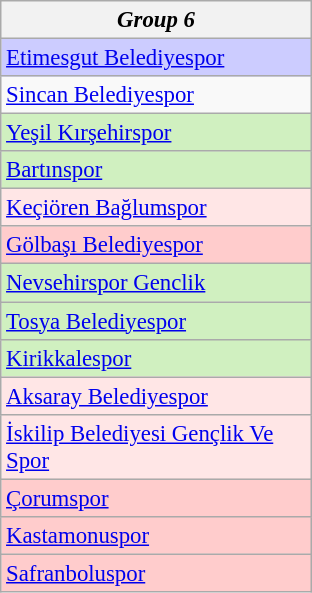<table class="wikitable collapsible collapsed" style="font-size:95%;">
<tr>
<th colspan="1" width="200"><em>Group 6</em></th>
</tr>
<tr>
<td style="background:#ccccff;"><a href='#'>Etimesgut Belediyespor</a></td>
</tr>
<tr>
<td><a href='#'>Sincan Belediyespor</a></td>
</tr>
<tr>
<td style="background:#D0F0C0;"><a href='#'>Yeşil Kırşehirspor</a></td>
</tr>
<tr>
<td style="background:#D0F0C0;"><a href='#'>Bartınspor</a></td>
</tr>
<tr>
<td style="background:#FFE6E6;"><a href='#'>Keçiören Bağlumspor</a></td>
</tr>
<tr>
<td style="background:#fcc;"><a href='#'>Gölbaşı Belediyespor</a></td>
</tr>
<tr>
<td style="background:#D0F0C0;"><a href='#'>Nevsehirspor Genclik</a></td>
</tr>
<tr>
<td style="background:#D0F0C0;"><a href='#'>Tosya Belediyespor</a></td>
</tr>
<tr>
<td style="background:#D0F0C0;"><a href='#'>Kirikkalespor</a></td>
</tr>
<tr>
<td style="background:#FFE6E6;"><a href='#'>Aksaray Belediyespor</a></td>
</tr>
<tr>
<td style="background:#FFE6E6;"><a href='#'>İskilip Belediyesi Gençlik Ve Spor</a></td>
</tr>
<tr>
<td style="background:#fcc;"><a href='#'>Çorumspor</a></td>
</tr>
<tr>
<td style="background:#fcc;"><a href='#'>Kastamonuspor</a></td>
</tr>
<tr>
<td style="background:#fcc;"><a href='#'>Safranboluspor</a></td>
</tr>
</table>
